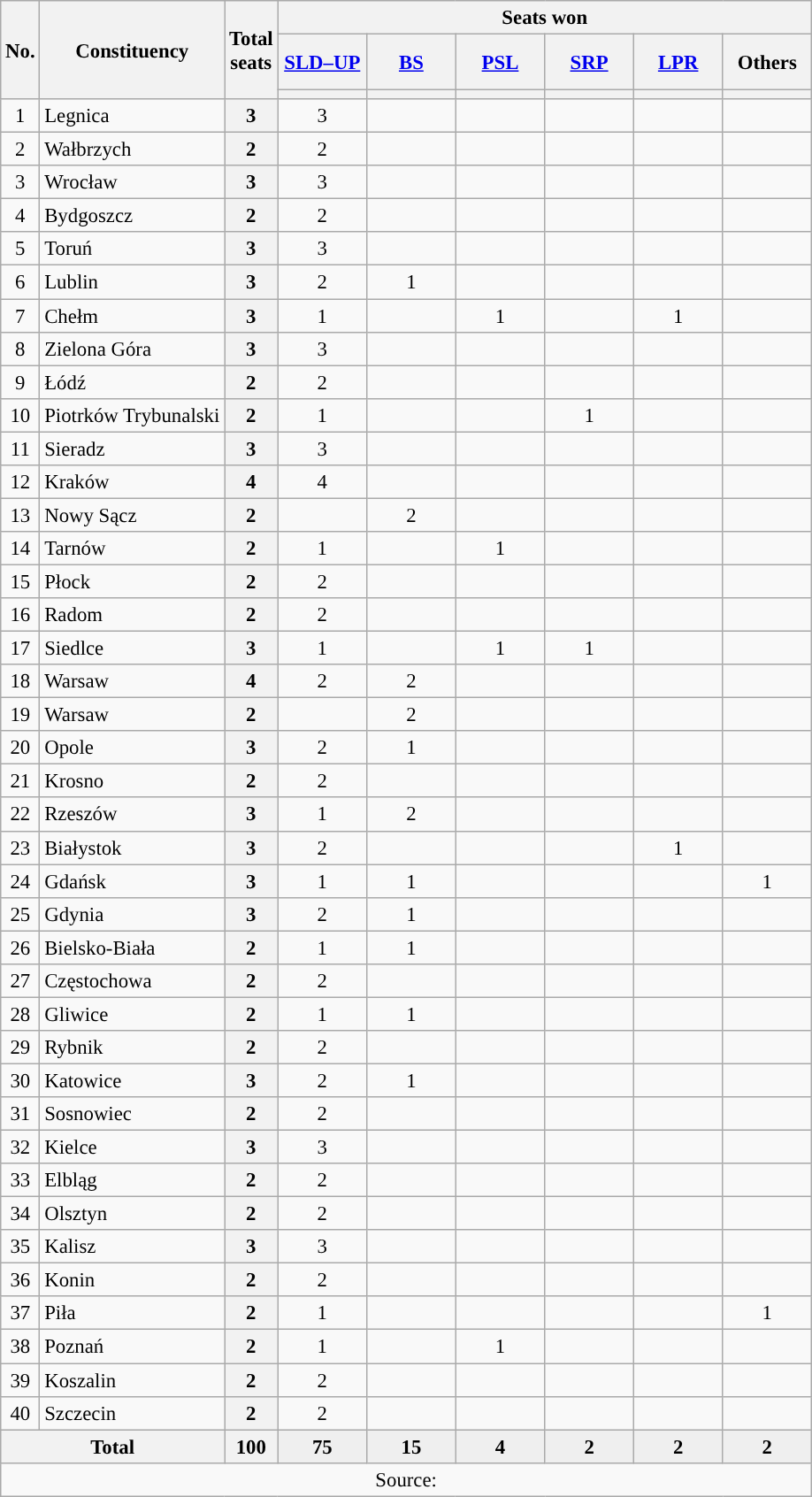<table class="wikitable" style="text-align:center; font-size:95%">
<tr>
<th rowspan="3">No.</th>
<th rowspan="3">Constituency</th>
<th rowspan="3" style="width:25px;">Total seats</th>
<th colspan="6">Seats won</th>
</tr>
<tr style="height:42px; text-align:center; background-color:#E9E9E9;">
<th style="width:60px;"><a href='#'>SLD–UP</a></th>
<th style="width:60px;"><a href='#'>BS</a></th>
<th style="width:60px;"><a href='#'>PSL</a></th>
<th style="width:60px;"><a href='#'>SRP</a></th>
<th style="width:60px;"><a href='#'>LPR</a></th>
<th style="width:60px;">Others</th>
</tr>
<tr>
<th style="background:"></th>
<th style="background:"></th>
<th style="background:"></th>
<th style="background:"></th>
<th style="background:"></th>
<th style="background:"></th>
</tr>
<tr>
<td>1</td>
<td align="left">Legnica</td>
<th>3</th>
<td>3</td>
<td></td>
<td></td>
<td></td>
<td></td>
<td></td>
</tr>
<tr>
<td>2</td>
<td align="left">Wałbrzych</td>
<th>2</th>
<td>2</td>
<td></td>
<td></td>
<td></td>
<td></td>
<td></td>
</tr>
<tr>
<td>3</td>
<td align="left">Wrocław</td>
<th>3</th>
<td>3</td>
<td></td>
<td></td>
<td></td>
<td></td>
<td></td>
</tr>
<tr>
<td>4</td>
<td align="left">Bydgoszcz</td>
<th>2</th>
<td>2</td>
<td></td>
<td></td>
<td></td>
<td></td>
<td></td>
</tr>
<tr>
<td>5</td>
<td align="left">Toruń</td>
<th>3</th>
<td>3</td>
<td></td>
<td></td>
<td></td>
<td></td>
<td></td>
</tr>
<tr>
<td>6</td>
<td align="left">Lublin</td>
<th>3</th>
<td>2</td>
<td>1</td>
<td></td>
<td></td>
<td></td>
<td></td>
</tr>
<tr>
<td>7</td>
<td align="left">Chełm</td>
<th>3</th>
<td>1</td>
<td></td>
<td>1</td>
<td></td>
<td>1</td>
<td></td>
</tr>
<tr>
<td>8</td>
<td align="left">Zielona Góra</td>
<th>3</th>
<td>3</td>
<td></td>
<td></td>
<td></td>
<td></td>
<td></td>
</tr>
<tr>
<td>9</td>
<td align="left">Łódź</td>
<th>2</th>
<td>2</td>
<td></td>
<td></td>
<td></td>
<td></td>
<td></td>
</tr>
<tr>
<td>10</td>
<td align="left">Piotrków Trybunalski</td>
<th>2</th>
<td>1</td>
<td></td>
<td></td>
<td>1</td>
<td></td>
<td></td>
</tr>
<tr>
<td>11</td>
<td align="left">Sieradz</td>
<th>3</th>
<td>3</td>
<td></td>
<td></td>
<td></td>
<td></td>
<td></td>
</tr>
<tr>
<td>12</td>
<td align="left">Kraków</td>
<th>4</th>
<td>4</td>
<td></td>
<td></td>
<td></td>
<td></td>
<td></td>
</tr>
<tr>
<td>13</td>
<td align="left">Nowy Sącz</td>
<th>2</th>
<td></td>
<td>2</td>
<td></td>
<td></td>
<td></td>
<td></td>
</tr>
<tr>
<td>14</td>
<td align="left">Tarnów</td>
<th>2</th>
<td>1</td>
<td></td>
<td>1</td>
<td></td>
<td></td>
<td></td>
</tr>
<tr>
<td>15</td>
<td align="left">Płock</td>
<th>2</th>
<td>2</td>
<td></td>
<td></td>
<td></td>
<td></td>
<td></td>
</tr>
<tr>
<td>16</td>
<td align="left">Radom</td>
<th>2</th>
<td>2</td>
<td></td>
<td></td>
<td></td>
<td></td>
<td></td>
</tr>
<tr>
<td>17</td>
<td align="left">Siedlce</td>
<th>3</th>
<td>1</td>
<td></td>
<td>1</td>
<td>1</td>
<td></td>
<td></td>
</tr>
<tr>
<td>18</td>
<td align="left">Warsaw</td>
<th>4</th>
<td>2</td>
<td>2</td>
<td></td>
<td></td>
<td></td>
<td></td>
</tr>
<tr>
<td>19</td>
<td align="left">Warsaw</td>
<th>2</th>
<td></td>
<td>2</td>
<td></td>
<td></td>
<td></td>
<td></td>
</tr>
<tr>
<td>20</td>
<td align="left">Opole</td>
<th>3</th>
<td>2</td>
<td>1</td>
<td></td>
<td></td>
<td></td>
<td></td>
</tr>
<tr>
<td>21</td>
<td align="left">Krosno</td>
<th>2</th>
<td>2</td>
<td></td>
<td></td>
<td></td>
<td></td>
<td></td>
</tr>
<tr>
<td>22</td>
<td align="left">Rzeszów</td>
<th>3</th>
<td>1</td>
<td>2</td>
<td></td>
<td></td>
<td></td>
<td></td>
</tr>
<tr>
<td>23</td>
<td align="left">Białystok</td>
<th>3</th>
<td>2</td>
<td></td>
<td></td>
<td></td>
<td>1</td>
<td></td>
</tr>
<tr>
<td>24</td>
<td align="left">Gdańsk</td>
<th>3</th>
<td>1</td>
<td>1</td>
<td></td>
<td></td>
<td></td>
<td>1</td>
</tr>
<tr>
<td>25</td>
<td align="left">Gdynia</td>
<th>3</th>
<td>2</td>
<td>1</td>
<td></td>
<td></td>
<td></td>
<td></td>
</tr>
<tr>
<td>26</td>
<td align="left">Bielsko-Biała</td>
<th>2</th>
<td>1</td>
<td>1</td>
<td></td>
<td></td>
<td></td>
<td></td>
</tr>
<tr>
<td>27</td>
<td align="left">Częstochowa</td>
<th>2</th>
<td>2</td>
<td></td>
<td></td>
<td></td>
<td></td>
<td></td>
</tr>
<tr>
<td>28</td>
<td align="left">Gliwice</td>
<th>2</th>
<td>1</td>
<td>1</td>
<td></td>
<td></td>
<td></td>
<td></td>
</tr>
<tr>
<td>29</td>
<td align="left">Rybnik</td>
<th>2</th>
<td>2</td>
<td></td>
<td></td>
<td></td>
<td></td>
<td></td>
</tr>
<tr>
<td>30</td>
<td align="left">Katowice</td>
<th>3</th>
<td>2</td>
<td>1</td>
<td></td>
<td></td>
<td></td>
<td></td>
</tr>
<tr>
<td>31</td>
<td align="left">Sosnowiec</td>
<th>2</th>
<td>2</td>
<td></td>
<td></td>
<td></td>
<td></td>
<td></td>
</tr>
<tr>
<td>32</td>
<td align="left">Kielce</td>
<th>3</th>
<td>3</td>
<td></td>
<td></td>
<td></td>
<td></td>
<td></td>
</tr>
<tr>
<td>33</td>
<td align="left">Elbląg</td>
<th>2</th>
<td>2</td>
<td></td>
<td></td>
<td></td>
<td></td>
<td></td>
</tr>
<tr>
<td>34</td>
<td align="left">Olsztyn</td>
<th>2</th>
<td>2</td>
<td></td>
<td></td>
<td></td>
<td></td>
<td></td>
</tr>
<tr>
<td>35</td>
<td align="left">Kalisz</td>
<th>3</th>
<td>3</td>
<td></td>
<td></td>
<td></td>
<td></td>
<td></td>
</tr>
<tr>
<td>36</td>
<td align="left">Konin</td>
<th>2</th>
<td>2</td>
<td></td>
<td></td>
<td></td>
<td></td>
<td></td>
</tr>
<tr>
<td>37</td>
<td align="left">Piła</td>
<th>2</th>
<td>1</td>
<td></td>
<td></td>
<td></td>
<td></td>
<td>1</td>
</tr>
<tr>
<td>38</td>
<td align="left">Poznań</td>
<th>2</th>
<td>1</td>
<td></td>
<td>1</td>
<td></td>
<td></td>
<td></td>
</tr>
<tr>
<td>39</td>
<td align="left">Koszalin</td>
<th>2</th>
<td>2</td>
<td></td>
<td></td>
<td></td>
<td></td>
<td></td>
</tr>
<tr>
<td>40</td>
<td align="left">Szczecin</td>
<th>2</th>
<td>2</td>
<td></td>
<td></td>
<td></td>
<td></td>
<td></td>
</tr>
<tr style="background:#EFEFEF; font-weight:bold;">
<th colspan="2">Total</th>
<th>100</th>
<td>75</td>
<td>15</td>
<td>4</td>
<td>2</td>
<td>2</td>
<td>2</td>
</tr>
<tr>
<td colspan="9">Source: </td>
</tr>
</table>
